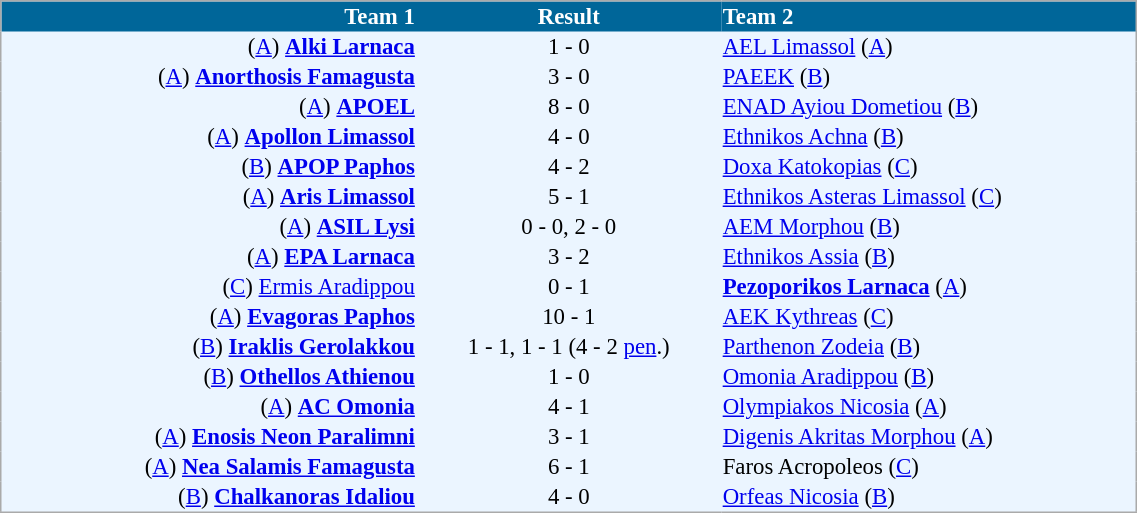<table cellspacing="0" style="background: #EBF5FF; border: 1px #aaa solid; border-collapse: collapse; font-size: 95%;" width=60%>
<tr bgcolor=#006699 style="color:white;">
<th width=30% align="right">Team 1</th>
<th width=22% align="center">Result</th>
<th width=30% align="left">Team 2</th>
</tr>
<tr>
<td align=right>(<a href='#'>A</a>) <strong><a href='#'>Alki Larnaca</a></strong></td>
<td align=center>1 - 0</td>
<td align=left><a href='#'>AEL Limassol</a>  (<a href='#'>A</a>)</td>
</tr>
<tr>
<td align=right>(<a href='#'>A</a>) <strong><a href='#'>Anorthosis Famagusta</a></strong></td>
<td align=center>3 - 0</td>
<td align=left><a href='#'>PAEEK</a> (<a href='#'>B</a>)</td>
</tr>
<tr>
<td align=right>(<a href='#'>A</a>) <strong><a href='#'>APOEL</a></strong></td>
<td align=center>8 - 0</td>
<td align=left><a href='#'>ENAD Ayiou Dometiou</a> (<a href='#'>B</a>)</td>
</tr>
<tr>
<td align=right>(<a href='#'>A</a>) <strong><a href='#'>Apollon Limassol</a></strong></td>
<td align=center>4 - 0</td>
<td align=left><a href='#'>Ethnikos Achna</a> (<a href='#'>B</a>)</td>
</tr>
<tr>
<td align=right>(<a href='#'>B</a>) <strong><a href='#'>APOP Paphos</a></strong></td>
<td align=center>4 - 2</td>
<td align=left><a href='#'>Doxa Katokopias</a> (<a href='#'>C</a>)</td>
</tr>
<tr>
<td align=right>(<a href='#'>A</a>) <strong><a href='#'>Aris Limassol</a></strong></td>
<td align=center>5 - 1</td>
<td align=left><a href='#'>Ethnikos Asteras Limassol</a> (<a href='#'>C</a>)</td>
</tr>
<tr>
<td align=right>(<a href='#'>A</a>) <strong><a href='#'>ASIL Lysi</a></strong></td>
<td align=center>0 - 0, 2 - 0</td>
<td align=left><a href='#'>AEM Morphou</a> (<a href='#'>B</a>)</td>
</tr>
<tr>
<td align=right>(<a href='#'>A</a>) <strong><a href='#'>EPA Larnaca</a></strong></td>
<td align=center>3 - 2</td>
<td align=left><a href='#'>Ethnikos Assia</a> (<a href='#'>B</a>)</td>
</tr>
<tr>
<td align=right>(<a href='#'>C</a>) <a href='#'>Ermis Aradippou</a></td>
<td align=center>0 - 1</td>
<td align=left><strong><a href='#'>Pezoporikos Larnaca</a></strong> (<a href='#'>A</a>)</td>
</tr>
<tr>
<td align=right>(<a href='#'>A</a>) <strong><a href='#'>Evagoras Paphos</a></strong></td>
<td align=center>10 - 1</td>
<td align=left><a href='#'>AEK Kythreas</a> (<a href='#'>C</a>)</td>
</tr>
<tr>
<td align=right>(<a href='#'>B</a>) <strong><a href='#'>Iraklis Gerolakkou</a></strong></td>
<td align=center>1 - 1, 1 - 1 (4 - 2 <a href='#'>pen</a>.)</td>
<td align="left"><a href='#'>Parthenon Zodeia</a> (<a href='#'>B</a>)</td>
</tr>
<tr>
<td align=right>(<a href='#'>B</a>) <strong><a href='#'>Othellos Athienou</a></strong></td>
<td align=center>1 - 0</td>
<td align=left><a href='#'>Omonia Aradippou</a> (<a href='#'>B</a>)</td>
</tr>
<tr>
<td align=right>(<a href='#'>A</a>) <strong><a href='#'>AC Omonia</a></strong></td>
<td align=center>4 - 1</td>
<td align=left><a href='#'>Olympiakos Nicosia</a> (<a href='#'>A</a>)</td>
</tr>
<tr>
<td align=right>(<a href='#'>A</a>) <strong><a href='#'>Enosis Neon Paralimni</a></strong></td>
<td align=center>3 - 1</td>
<td align=left><a href='#'>Digenis Akritas Morphou</a> (<a href='#'>A</a>)</td>
</tr>
<tr>
<td align=right>(<a href='#'>A</a>) <strong><a href='#'>Nea Salamis Famagusta</a></strong></td>
<td align=center>6 - 1</td>
<td align=left>Faros Acropoleos (<a href='#'>C</a>)</td>
</tr>
<tr>
<td align=right>(<a href='#'>B</a>) <strong><a href='#'>Chalkanoras Idaliou</a></strong></td>
<td align=center>4 - 0</td>
<td align=left><a href='#'>Orfeas Nicosia</a> (<a href='#'>B</a>)</td>
</tr>
<tr>
</tr>
</table>
